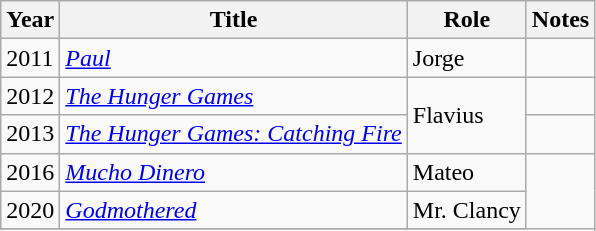<table class="wikitable sortable">
<tr>
<th>Year</th>
<th>Title</th>
<th>Role</th>
<th>Notes</th>
</tr>
<tr>
<td>2011</td>
<td><em><a href='#'>Paul</a></em></td>
<td>Jorge</td>
<td></td>
</tr>
<tr>
<td>2012</td>
<td><em><a href='#'>The Hunger Games</a></em></td>
<td rowspan="2">Flavius</td>
<td></td>
</tr>
<tr>
<td>2013</td>
<td><em><a href='#'>The Hunger Games: Catching Fire</a></em></td>
<td></td>
</tr>
<tr>
<td>2016</td>
<td><em><a href='#'>Mucho Dinero</a></em></td>
<td>Mateo</td>
</tr>
<tr>
<td>2020</td>
<td><em><a href='#'>Godmothered</a></em></td>
<td>Mr. Clancy</td>
</tr>
<tr>
</tr>
</table>
